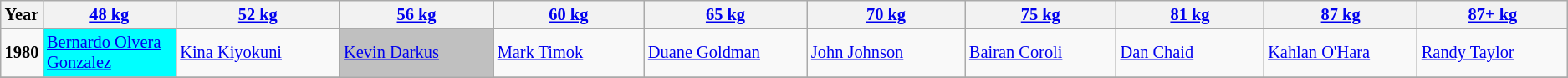<table class="wikitable sortable"  style="font-size: 85%">
<tr>
<th>Year</th>
<th width=200><a href='#'>48 kg</a></th>
<th width=275><a href='#'>52 kg</a></th>
<th width=275><a href='#'>56 kg</a></th>
<th width=275><a href='#'>60 kg</a></th>
<th width=275><a href='#'>65 kg</a></th>
<th width=275><a href='#'>70 kg</a></th>
<th width=275><a href='#'>75 kg</a></th>
<th width=275><a href='#'>81 kg</a></th>
<th width=275><a href='#'>87 kg</a></th>
<th width=275><a href='#'>87+ kg</a></th>
</tr>
<tr>
<td><strong>1980</strong></td>
<td bgcolor="aqua"> <a href='#'>Bernardo Olvera Gonzalez</a></td>
<td> <a href='#'>Kina Kiyokuni</a></td>
<td bgcolor="Silver"> <a href='#'>Kevin Darkus</a></td>
<td> <a href='#'>Mark Timok</a></td>
<td> <a href='#'>Duane Goldman</a></td>
<td> <a href='#'>John Johnson</a></td>
<td> <a href='#'>Bairan Coroli</a></td>
<td> <a href='#'>Dan Chaid</a></td>
<td> <a href='#'>Kahlan O'Hara</a></td>
<td> <a href='#'>Randy Taylor</a></td>
</tr>
<tr>
</tr>
</table>
